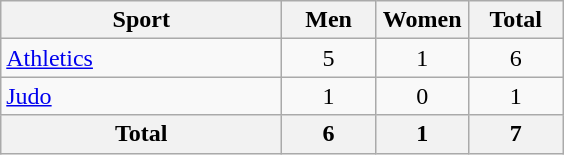<table class="wikitable sortable" style="text-align:center;">
<tr>
<th width=180>Sport</th>
<th width=55>Men</th>
<th width=55>Women</th>
<th width=55>Total</th>
</tr>
<tr>
<td align=left><a href='#'>Athletics</a></td>
<td>5</td>
<td>1</td>
<td>6</td>
</tr>
<tr>
<td align=left><a href='#'>Judo</a></td>
<td>1</td>
<td>0</td>
<td>1</td>
</tr>
<tr>
<th>Total</th>
<th>6</th>
<th>1</th>
<th>7</th>
</tr>
</table>
